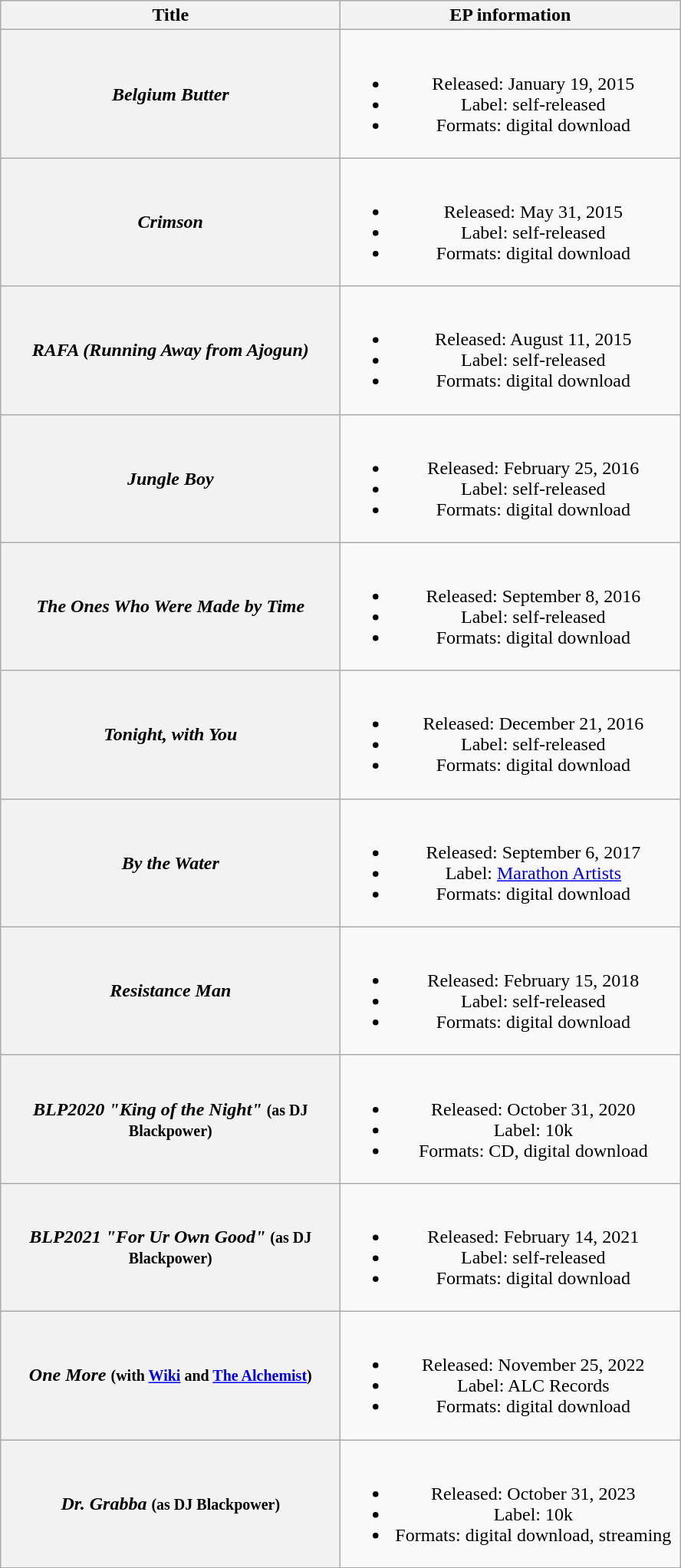<table class="wikitable plainrowheaders" style="text-align:center;">
<tr>
<th scope="col" style="width:18em;">Title</th>
<th scope="col" style="width:18em;">EP information</th>
</tr>
<tr>
<th scope="row"><em>Belgium Butter</em></th>
<td><br><ul><li>Released: January 19, 2015</li><li>Label: self-released</li><li>Formats: digital download</li></ul></td>
</tr>
<tr>
<th scope="row"><em>Crimson</em></th>
<td><br><ul><li>Released: May 31, 2015</li><li>Label: self-released</li><li>Formats: digital download</li></ul></td>
</tr>
<tr>
<th scope="row"><em>RAFA (Running Away from Ajogun)</em></th>
<td><br><ul><li>Released: August 11, 2015</li><li>Label: self-released</li><li>Formats: digital download</li></ul></td>
</tr>
<tr>
<th scope="row"><em>Jungle Boy</em></th>
<td><br><ul><li>Released: February 25, 2016</li><li>Label: self-released</li><li>Formats: digital download</li></ul></td>
</tr>
<tr>
<th scope="row"><em>The Ones Who Were Made by Time</em></th>
<td><br><ul><li>Released: September 8, 2016</li><li>Label: self-released</li><li>Formats: digital download</li></ul></td>
</tr>
<tr>
<th scope="row"><em>Tonight, with You</em></th>
<td><br><ul><li>Released: December 21, 2016</li><li>Label: self-released</li><li>Formats: digital download</li></ul></td>
</tr>
<tr>
<th scope="row"><em>By the Water</em></th>
<td><br><ul><li>Released: September 6, 2017</li><li>Label: <a href='#'>Marathon Artists</a></li><li>Formats: digital download</li></ul></td>
</tr>
<tr>
<th scope="row"><em>Resistance Man</em></th>
<td><br><ul><li>Released: February 15, 2018</li><li>Label: self-released</li><li>Formats: digital download</li></ul></td>
</tr>
<tr>
<th scope="row"><em>BLP2020 "King of the Night"</em> <small>(as DJ Blackpower)</small></th>
<td><br><ul><li>Released: October 31, 2020</li><li>Label: 10k</li><li>Formats: CD, digital download</li></ul></td>
</tr>
<tr>
<th scope="row"><em>BLP2021 "For Ur Own Good"</em> <small>(as DJ Blackpower)</small></th>
<td><br><ul><li>Released: February 14, 2021</li><li>Label: self-released</li><li>Formats: digital download</li></ul></td>
</tr>
<tr>
<th scope="row"><em>One More</em> <small>(with <a href='#'>Wiki</a> and <a href='#'>The Alchemist</a>)</small></th>
<td><br><ul><li>Released: November 25, 2022</li><li>Label: ALC Records</li><li>Formats: digital download</li></ul></td>
</tr>
<tr>
<th scope="row"><em>Dr. Grabba</em> <small>(as DJ Blackpower)</small></th>
<td><br><ul><li>Released: October 31, 2023</li><li>Label: 10k</li><li>Formats: digital download, streaming</li></ul></td>
</tr>
<tr>
</tr>
</table>
